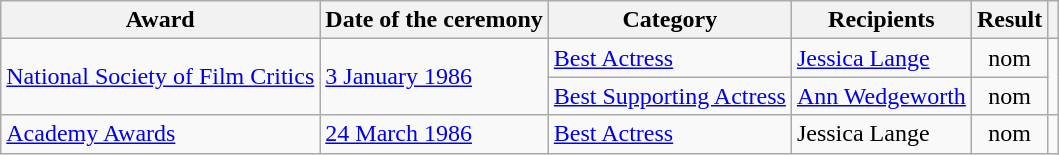<table class="wikitable plainrowheaders sortable">
<tr>
<th scope="col">Award</th>
<th scope="col">Date of the ceremony</th>
<th scope="col">Category</th>
<th scope="col">Recipients</th>
<th scope="col">Result</th>
<th class="unsortable" scope="col"></th>
</tr>
<tr>
<td rowspan="2"><a href='#'>National Society of Film Critics</a></td>
<td rowspan="2"><a href='#'>3 January 1986</a></td>
<td><a href='#'>Best Actress</a></td>
<td><a href='#'>Jessica Lange</a></td>
<td align="center">nom</td>
<td rowspan="2"></td>
</tr>
<tr>
<td><a href='#'>Best Supporting Actress</a></td>
<td><a href='#'>Ann Wedgeworth</a></td>
<td align="center">nom</td>
</tr>
<tr>
<td scope="row"><a href='#'>Academy Awards</a></td>
<td><a href='#'>24 March 1986</a></td>
<td><a href='#'>Best Actress</a></td>
<td>Jessica Lange</td>
<td align="center">nom</td>
<td></td>
</tr>
</table>
